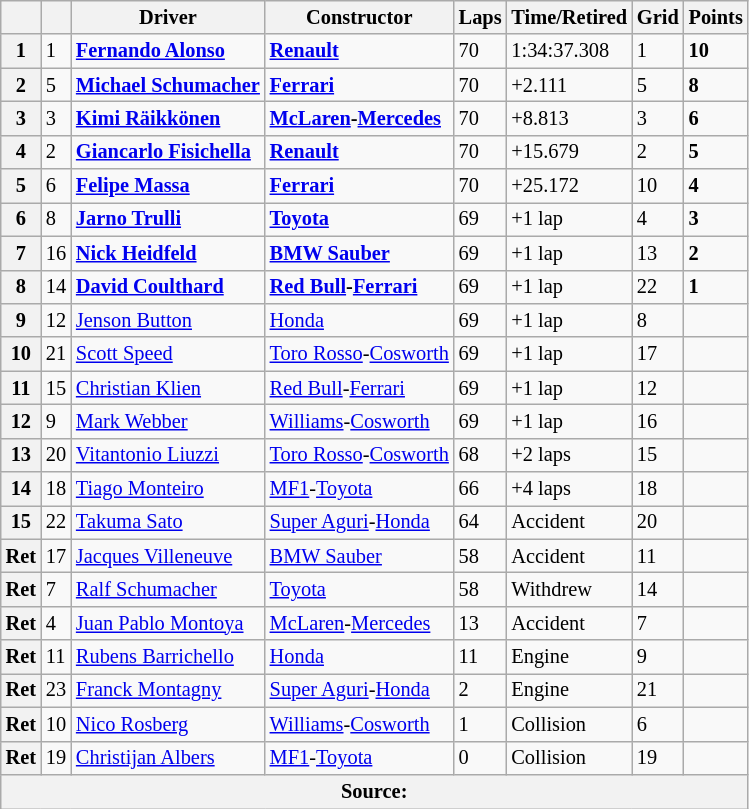<table class="wikitable" style="font-size:85%;">
<tr>
<th></th>
<th></th>
<th>Driver</th>
<th>Constructor</th>
<th>Laps</th>
<th>Time/Retired</th>
<th>Grid</th>
<th>Points</th>
</tr>
<tr>
<th>1</th>
<td>1</td>
<td> <strong><a href='#'>Fernando Alonso</a></strong></td>
<td><strong><a href='#'>Renault</a></strong></td>
<td>70</td>
<td>1:34:37.308</td>
<td>1</td>
<td><strong>10</strong></td>
</tr>
<tr>
<th>2</th>
<td>5</td>
<td> <strong><a href='#'>Michael Schumacher</a></strong></td>
<td><strong><a href='#'>Ferrari</a></strong></td>
<td>70</td>
<td>+2.111</td>
<td>5</td>
<td><strong>8</strong></td>
</tr>
<tr>
<th>3</th>
<td>3</td>
<td> <strong><a href='#'>Kimi Räikkönen</a></strong></td>
<td><strong><a href='#'>McLaren</a>-<a href='#'>Mercedes</a></strong></td>
<td>70</td>
<td>+8.813</td>
<td>3</td>
<td><strong>6</strong></td>
</tr>
<tr>
<th>4</th>
<td>2</td>
<td> <strong><a href='#'>Giancarlo Fisichella</a></strong></td>
<td><strong><a href='#'>Renault</a></strong></td>
<td>70</td>
<td>+15.679</td>
<td>2</td>
<td><strong>5</strong></td>
</tr>
<tr>
<th>5</th>
<td>6</td>
<td> <strong><a href='#'>Felipe Massa</a></strong></td>
<td><strong><a href='#'>Ferrari</a></strong></td>
<td>70</td>
<td>+25.172</td>
<td>10</td>
<td><strong>4</strong></td>
</tr>
<tr>
<th>6</th>
<td>8</td>
<td> <strong><a href='#'>Jarno Trulli</a></strong></td>
<td><strong><a href='#'>Toyota</a></strong></td>
<td>69</td>
<td>+1 lap</td>
<td>4</td>
<td><strong>3</strong></td>
</tr>
<tr>
<th>7</th>
<td>16</td>
<td> <strong><a href='#'>Nick Heidfeld</a></strong></td>
<td><strong><a href='#'>BMW Sauber</a></strong></td>
<td>69</td>
<td>+1 lap</td>
<td>13</td>
<td><strong>2</strong></td>
</tr>
<tr>
<th>8</th>
<td>14</td>
<td> <strong><a href='#'>David Coulthard</a></strong></td>
<td><strong><a href='#'>Red Bull</a>-<a href='#'>Ferrari</a></strong></td>
<td>69</td>
<td>+1 lap</td>
<td>22</td>
<td><strong>1</strong></td>
</tr>
<tr>
<th>9</th>
<td>12</td>
<td> <a href='#'>Jenson Button</a></td>
<td><a href='#'>Honda</a></td>
<td>69</td>
<td>+1 lap</td>
<td>8</td>
<td></td>
</tr>
<tr>
<th>10</th>
<td>21</td>
<td> <a href='#'>Scott Speed</a></td>
<td><a href='#'>Toro Rosso</a>-<a href='#'>Cosworth</a></td>
<td>69</td>
<td>+1 lap</td>
<td>17</td>
<td></td>
</tr>
<tr>
<th>11</th>
<td>15</td>
<td> <a href='#'>Christian Klien</a></td>
<td><a href='#'>Red Bull</a>-<a href='#'>Ferrari</a></td>
<td>69</td>
<td>+1 lap</td>
<td>12</td>
<td></td>
</tr>
<tr>
<th>12</th>
<td>9</td>
<td> <a href='#'>Mark Webber</a></td>
<td><a href='#'>Williams</a>-<a href='#'>Cosworth</a></td>
<td>69</td>
<td>+1 lap</td>
<td>16</td>
<td></td>
</tr>
<tr>
<th>13</th>
<td>20</td>
<td> <a href='#'>Vitantonio Liuzzi</a></td>
<td><a href='#'>Toro Rosso</a>-<a href='#'>Cosworth</a></td>
<td>68</td>
<td>+2 laps</td>
<td>15</td>
<td></td>
</tr>
<tr>
<th>14</th>
<td>18</td>
<td> <a href='#'>Tiago Monteiro</a></td>
<td><a href='#'>MF1</a>-<a href='#'>Toyota</a></td>
<td>66</td>
<td>+4 laps</td>
<td>18</td>
<td></td>
</tr>
<tr>
<th>15</th>
<td>22</td>
<td> <a href='#'>Takuma Sato</a></td>
<td><a href='#'>Super Aguri</a>-<a href='#'>Honda</a></td>
<td>64</td>
<td>Accident</td>
<td>20</td>
<td></td>
</tr>
<tr>
<th>Ret</th>
<td>17</td>
<td> <a href='#'>Jacques Villeneuve</a></td>
<td><a href='#'>BMW Sauber</a></td>
<td>58</td>
<td>Accident</td>
<td>11</td>
<td></td>
</tr>
<tr>
<th>Ret</th>
<td>7</td>
<td> <a href='#'>Ralf Schumacher</a></td>
<td><a href='#'>Toyota</a></td>
<td>58</td>
<td>Withdrew</td>
<td>14</td>
<td></td>
</tr>
<tr>
<th>Ret</th>
<td>4</td>
<td> <a href='#'>Juan Pablo Montoya</a></td>
<td><a href='#'>McLaren</a>-<a href='#'>Mercedes</a></td>
<td>13</td>
<td>Accident</td>
<td>7</td>
<td></td>
</tr>
<tr>
<th>Ret</th>
<td>11</td>
<td> <a href='#'>Rubens Barrichello</a></td>
<td><a href='#'>Honda</a></td>
<td>11</td>
<td>Engine</td>
<td>9</td>
<td></td>
</tr>
<tr>
<th>Ret</th>
<td>23</td>
<td> <a href='#'>Franck Montagny</a></td>
<td><a href='#'>Super Aguri</a>-<a href='#'>Honda</a></td>
<td>2</td>
<td>Engine</td>
<td>21</td>
<td></td>
</tr>
<tr>
<th>Ret</th>
<td>10</td>
<td> <a href='#'>Nico Rosberg</a></td>
<td><a href='#'>Williams</a>-<a href='#'>Cosworth</a></td>
<td>1</td>
<td>Collision</td>
<td>6</td>
<td></td>
</tr>
<tr>
<th>Ret</th>
<td>19</td>
<td> <a href='#'>Christijan Albers</a></td>
<td><a href='#'>MF1</a>-<a href='#'>Toyota</a></td>
<td>0</td>
<td>Collision</td>
<td>19</td>
<td></td>
</tr>
<tr>
<th colspan="8">Source:</th>
</tr>
</table>
